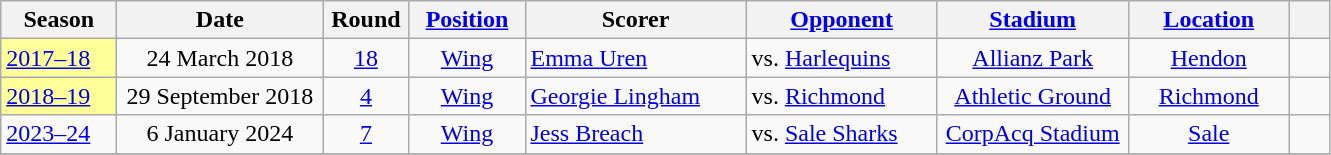<table class="wikitable sticky-header" style="text-align:center">
<tr>
<th width=70>Season</th>
<th width=130>Date</th>
<th width=50>Round</th>
<th width=70><a href='#'>Position</a></th>
<th width=140>Scorer</th>
<th width=120><a href='#'>Opponent</a></th>
<th width=120><a href='#'>Stadium</a></th>
<th width=100><a href='#'>Location</a></th>
<th width=20></th>
</tr>
<tr>
<td style="text-align:left; background:#FFFF99"><a href='#'>2017–18</a></td>
<td>24 March 2018</td>
<td><a href='#'>18</a></td>
<td><a href='#'>Wing</a></td>
<td align=left> <a href='#'>Emma Uren</a></td>
<td align=left>vs. <a href='#'>Harlequins</a></td>
<td><a href='#'>Allianz Park</a></td>
<td><a href='#'>Hendon</a></td>
<td></td>
</tr>
<tr>
<td style="text-align:left; background:#FFFF99"><a href='#'>2018–19</a></td>
<td>29 September 2018</td>
<td><a href='#'>4</a></td>
<td><a href='#'>Wing</a></td>
<td align=left> <a href='#'>Georgie Lingham</a></td>
<td align=left>vs. <a href='#'>Richmond</a></td>
<td><a href='#'>Athletic Ground</a></td>
<td><a href='#'>Richmond</a></td>
<td></td>
</tr>
<tr>
<td align=left><a href='#'>2023–24</a></td>
<td>6 January 2024</td>
<td><a href='#'>7</a></td>
<td><a href='#'>Wing</a></td>
<td align=left> <a href='#'>Jess Breach</a></td>
<td align=left>vs. <a href='#'>Sale Sharks</a></td>
<td><a href='#'>CorpAcq Stadium</a></td>
<td><a href='#'>Sale</a></td>
<td></td>
</tr>
<tr>
</tr>
</table>
